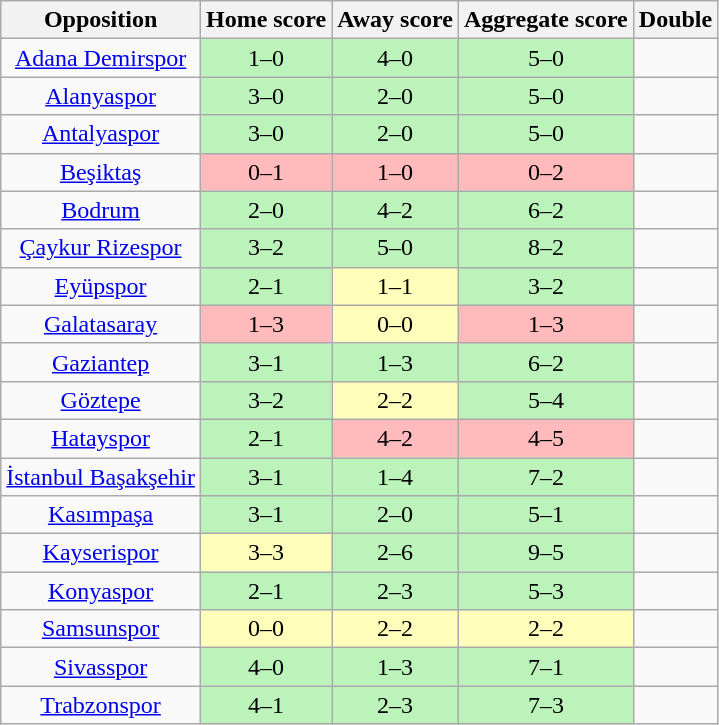<table class="wikitable" style="text-align: center;">
<tr>
<th>Opposition</th>
<th>Home score</th>
<th>Away score</th>
<th>Aggregate score</th>
<th>Double</th>
</tr>
<tr>
<td><a href='#'>Adana Demirspor</a></td>
<td style="background:#bbf3bb;">1–0</td>
<td style="background:#bbf3bb;">4–0</td>
<td style="background:#bbf3bb;">5–0</td>
<td></td>
</tr>
<tr>
<td><a href='#'>Alanyaspor</a></td>
<td style="background:#bbf3bb;">3–0</td>
<td style="background:#bbf3bb;">2–0</td>
<td style="background:#bbf3bb;">5–0</td>
<td></td>
</tr>
<tr>
<td><a href='#'>Antalyaspor</a></td>
<td style="background:#bbf3bb;">3–0</td>
<td style="background:#bbf3bb;">2–0</td>
<td style="background:#bbf3bb;">5–0</td>
<td></td>
</tr>
<tr>
<td><a href='#'>Beşiktaş</a></td>
<td style="background:#fbb;">0–1</td>
<td style="background:#fbb;">1–0</td>
<td style="background:#fbb;">0–2</td>
<td></td>
</tr>
<tr>
<td><a href='#'>Bodrum</a></td>
<td style="background:#bbf3bb;">2–0</td>
<td style="background:#bbf3bb;">4–2</td>
<td style="background:#bbf3bb;">6–2</td>
<td></td>
</tr>
<tr>
<td><a href='#'>Çaykur Rizespor</a></td>
<td style="background:#bbf3bb;">3–2</td>
<td style="background:#bbf3bb;">5–0</td>
<td style="background:#bbf3bb;">8–2</td>
<td></td>
</tr>
<tr>
<td><a href='#'>Eyüpspor</a></td>
<td style="background:#bbf3bb;">2–1</td>
<td style="background:#FFFFBB;">1–1</td>
<td style="background:#bbf3bb;">3–2</td>
<td></td>
</tr>
<tr>
<td><a href='#'>Galatasaray</a></td>
<td style="background:#fbb;">1–3</td>
<td style="background:#FFFFBB;">0–0</td>
<td style="background:#fbb;">1–3</td>
<td></td>
</tr>
<tr>
<td><a href='#'>Gaziantep</a></td>
<td style="background:#bbf3bb;">3–1</td>
<td style="background:#bbf3bb;">1–3</td>
<td style="background:#bbf3bb;">6–2</td>
<td></td>
</tr>
<tr>
<td><a href='#'>Göztepe</a></td>
<td style="background:#bbf3bb;">3–2</td>
<td style="background:#FFFFBB;">2–2</td>
<td style="background:#bbf3bb;">5–4</td>
<td></td>
</tr>
<tr>
<td><a href='#'>Hatayspor</a></td>
<td style="background:#bbf3bb;">2–1</td>
<td style="background:#fbb;">4–2</td>
<td style="background:#fbb;">4–5</td>
<td></td>
</tr>
<tr>
<td><a href='#'>İstanbul Başakşehir</a></td>
<td style="background:#bbf3bb;">3–1</td>
<td style="background:#bbf3bb;">1–4</td>
<td style="background:#bbf3bb;">7–2</td>
<td></td>
</tr>
<tr>
<td><a href='#'>Kasımpaşa</a></td>
<td style="background:#bbf3bb;">3–1</td>
<td style="background:#bbf3bb;">2–0</td>
<td style="background:#bbf3bb;">5–1</td>
<td></td>
</tr>
<tr>
<td><a href='#'>Kayserispor</a></td>
<td style="background:#FFFFBB;">3–3</td>
<td style="background:#bbf3bb;">2–6</td>
<td style="background:#bbf3bb;">9–5</td>
<td></td>
</tr>
<tr>
<td><a href='#'>Konyaspor</a></td>
<td style="background:#bbf3bb;">2–1</td>
<td style="background:#bbf3bb;">2–3</td>
<td style="background:#bbf3bb;">5–3</td>
<td></td>
</tr>
<tr>
<td><a href='#'>Samsunspor</a></td>
<td style="background:#FFFFBB;">0–0</td>
<td style="background:#FFFFBB;">2–2</td>
<td style="background:#FFFFBB;">2–2</td>
<td></td>
</tr>
<tr>
<td><a href='#'>Sivasspor</a></td>
<td style="background:#bbf3bb;">4–0</td>
<td style="background:#bbf3bb;">1–3</td>
<td style="background:#bbf3bb;">7–1</td>
<td></td>
</tr>
<tr>
<td><a href='#'>Trabzonspor</a></td>
<td style="background:#bbf3bb;">4–1</td>
<td style="background:#bbf3bb;">2–3</td>
<td style="background:#bbf3bb;">7–3</td>
<td></td>
</tr>
</table>
